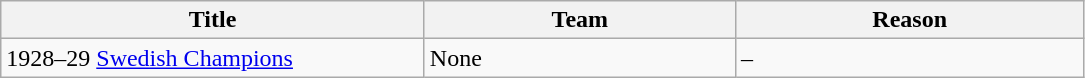<table class="wikitable" style="text-align: left;">
<tr>
<th style="width: 275px;">Title</th>
<th style="width: 200px;">Team</th>
<th style="width: 225px;">Reason</th>
</tr>
<tr>
<td>1928–29 <a href='#'>Swedish Champions</a></td>
<td>None</td>
<td>–</td>
</tr>
</table>
